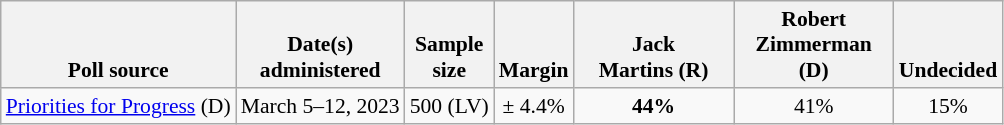<table class="wikitable" style="font-size:90%;text-align:center;">
<tr valign=bottom>
<th>Poll source</th>
<th>Date(s)<br>administered</th>
<th>Sample<br>size</th>
<th>Margin<br></th>
<th style="width:100px;">Jack<br>Martins (R)</th>
<th style="width:100px;">Robert<br>Zimmerman (D)</th>
<th>Undecided</th>
</tr>
<tr>
<td style="text-align:left;"><a href='#'>Priorities for Progress</a> (D)</td>
<td>March 5–12, 2023</td>
<td>500 (LV)</td>
<td>± 4.4%</td>
<td><strong>44%</strong></td>
<td>41%</td>
<td>15%</td>
</tr>
</table>
